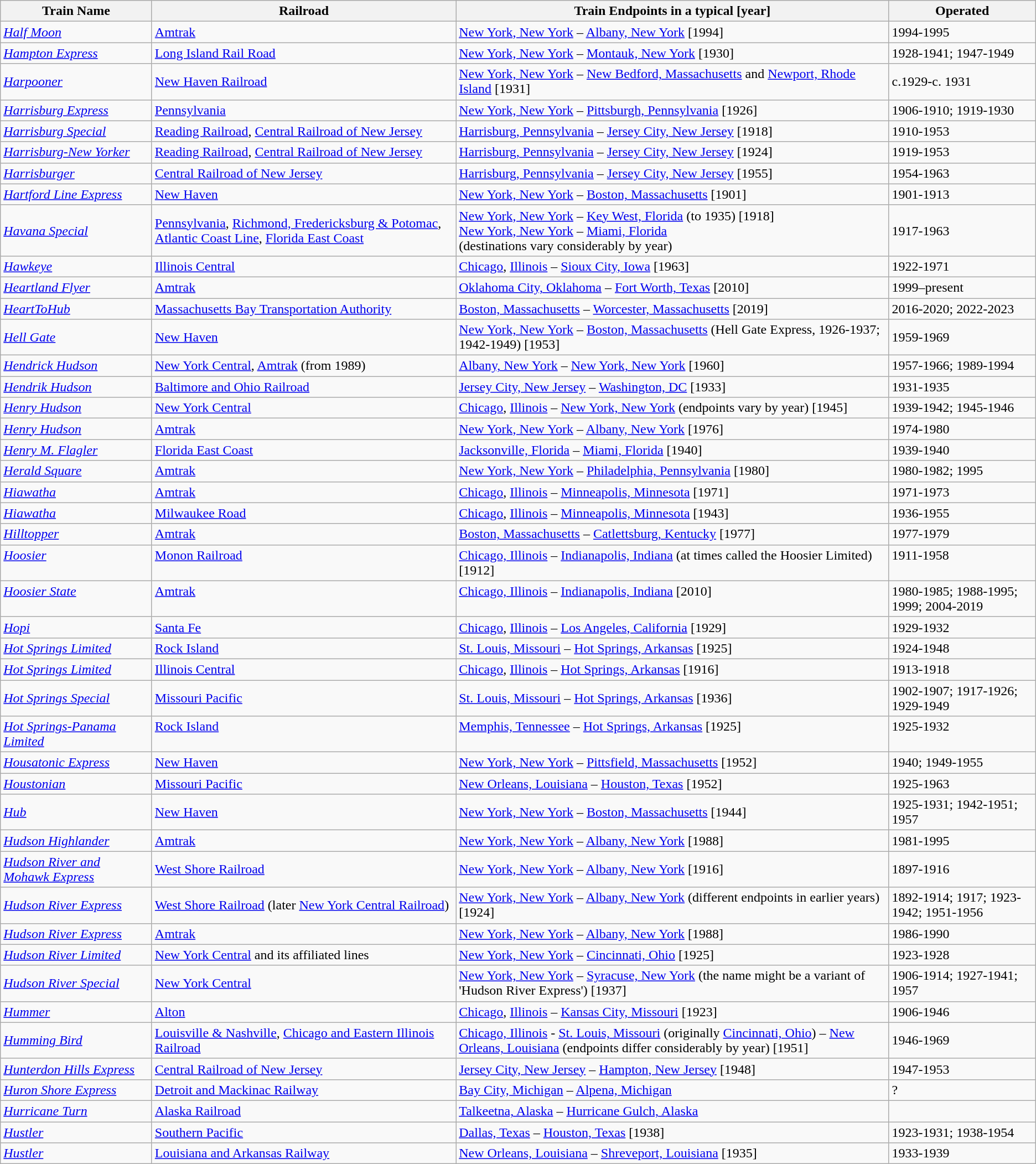<table class="wikitable">
<tr valign="top">
<th width="175px">Train Name</th>
<th>Railroad</th>
<th>Train Endpoints in a typical [year]</th>
<th>Operated</th>
</tr>
<tr>
<td><a href='#'><em>Half Moon</em></a></td>
<td><a href='#'>Amtrak</a></td>
<td><a href='#'>New York, New York</a> – <a href='#'>Albany, New York</a> [1994]</td>
<td>1994-1995</td>
</tr>
<tr>
<td><em><a href='#'>Hampton Express</a></em></td>
<td><a href='#'>Long Island Rail Road</a></td>
<td><a href='#'>New York, New York</a> – <a href='#'>Montauk, New York</a> [1930]</td>
<td>1928-1941; 1947-1949</td>
</tr>
<tr>
<td><em><a href='#'>Harpooner</a></em></td>
<td><a href='#'>New Haven Railroad</a></td>
<td><a href='#'>New York, New York</a> – <a href='#'>New Bedford, Massachusetts</a> and <a href='#'>Newport, Rhode Island</a> [1931]</td>
<td>c.1929-c. 1931</td>
</tr>
<tr>
<td><a href='#'><em>Harrisburg Express</em></a></td>
<td><a href='#'>Pennsylvania</a></td>
<td><a href='#'>New York, New York</a> – <a href='#'>Pittsburgh, Pennsylvania</a> [1926]</td>
<td>1906-1910; 1919-1930</td>
</tr>
<tr>
<td><em><a href='#'>Harrisburg Special</a></em></td>
<td><a href='#'>Reading Railroad</a>, <a href='#'>Central Railroad of New Jersey</a></td>
<td><a href='#'>Harrisburg, Pennsylvania</a> – <a href='#'>Jersey City, New Jersey</a> [1918]</td>
<td>1910-1953</td>
</tr>
<tr>
<td><em><a href='#'>Harrisburg-New Yorker</a></em></td>
<td><a href='#'>Reading Railroad</a>, <a href='#'>Central Railroad of New Jersey</a></td>
<td><a href='#'>Harrisburg, Pennsylvania</a> – <a href='#'>Jersey City, New Jersey</a> [1924]</td>
<td>1919-1953</td>
</tr>
<tr valign="top">
<td><em><a href='#'>Harrisburger</a></em></td>
<td><a href='#'>Central Railroad of New Jersey</a></td>
<td><a href='#'>Harrisburg, Pennsylvania</a> – <a href='#'>Jersey City, New Jersey</a> [1955]</td>
<td>1954-1963</td>
</tr>
<tr>
<td><em><a href='#'>Hartford Line Express</a></em></td>
<td><a href='#'>New Haven</a></td>
<td><a href='#'>New York, New York</a> – <a href='#'>Boston, Massachusetts</a> [1901]</td>
<td>1901-1913</td>
</tr>
<tr>
<td><em><a href='#'>Havana Special</a></em></td>
<td><a href='#'>Pennsylvania</a>, <a href='#'>Richmond, Fredericksburg & Potomac</a>, <a href='#'>Atlantic Coast Line</a>, <a href='#'>Florida East Coast</a></td>
<td><a href='#'>New York, New York</a> – <a href='#'>Key West, Florida</a> (to 1935) [1918]<br><a href='#'>New York, New York</a> – <a href='#'>Miami, Florida</a><br>(destinations vary considerably by year)</td>
<td>1917-1963</td>
</tr>
<tr>
<td><em><a href='#'>Hawkeye</a></em></td>
<td><a href='#'>Illinois Central</a></td>
<td><a href='#'>Chicago</a>, <a href='#'>Illinois</a> – <a href='#'>Sioux City, Iowa</a> [1963]</td>
<td>1922-1971</td>
</tr>
<tr valign="top">
<td><em><a href='#'>Heartland Flyer</a></em></td>
<td><a href='#'>Amtrak</a></td>
<td><a href='#'>Oklahoma City, Oklahoma</a> – <a href='#'>Fort Worth, Texas</a> [2010]</td>
<td>1999–present</td>
</tr>
<tr>
<td><a href='#'><em>HeartToHub</em></a></td>
<td><a href='#'>Massachusetts Bay Transportation Authority</a></td>
<td><a href='#'>Boston, Massachusetts</a> – <a href='#'>Worcester, Massachusetts</a> [2019]</td>
<td>2016-2020; 2022-2023</td>
</tr>
<tr>
<td><a href='#'><em>Hell Gate</em></a></td>
<td><a href='#'>New Haven</a></td>
<td><a href='#'>New York, New York</a> – <a href='#'>Boston, Massachusetts</a> (Hell Gate Express, 1926-1937; 1942-1949) [1953]</td>
<td>1959-1969</td>
</tr>
<tr valign="top">
<td><em><a href='#'>Hendrick Hudson</a></em></td>
<td><a href='#'>New York Central</a>, <a href='#'>Amtrak</a> (from 1989)</td>
<td><a href='#'>Albany, New York</a> – <a href='#'>New York, New York</a> [1960]</td>
<td>1957-1966; 1989-1994</td>
</tr>
<tr>
<td><a href='#'><em>Hendrik Hudson</em></a></td>
<td><a href='#'>Baltimore and Ohio Railroad</a></td>
<td><a href='#'>Jersey City, New Jersey</a> – <a href='#'>Washington, DC</a> [1933]</td>
<td>1931-1935</td>
</tr>
<tr>
<td><a href='#'><em>Henry Hudson</em></a></td>
<td><a href='#'>New York Central</a></td>
<td><a href='#'>Chicago</a>, <a href='#'>Illinois</a> – <a href='#'>New York, New York</a> (endpoints vary by year) [1945]</td>
<td>1939-1942; 1945-1946</td>
</tr>
<tr>
<td><em><a href='#'>Henry Hudson</a></em></td>
<td><a href='#'>Amtrak</a></td>
<td><a href='#'>New York, New York</a> – <a href='#'>Albany, New York</a> [1976]</td>
<td>1974-1980</td>
</tr>
<tr valign="top">
<td><em><a href='#'>Henry M. Flagler</a></em></td>
<td><a href='#'>Florida East Coast</a></td>
<td><a href='#'>Jacksonville, Florida</a> – <a href='#'>Miami, Florida</a> [1940]</td>
<td>1939-1940</td>
</tr>
<tr>
<td><a href='#'><em>Herald Square</em></a></td>
<td><a href='#'>Amtrak</a></td>
<td><a href='#'>New York, New York</a> – <a href='#'>Philadelphia, Pennsylvania</a> [1980]</td>
<td>1980-1982; 1995</td>
</tr>
<tr valign="top">
<td><em><a href='#'>Hiawatha</a></em></td>
<td><a href='#'>Amtrak</a></td>
<td><a href='#'>Chicago</a>, <a href='#'>Illinois</a> – <a href='#'>Minneapolis, Minnesota</a> [1971]</td>
<td>1971-1973</td>
</tr>
<tr>
<td><em><a href='#'>Hiawatha</a></em></td>
<td><a href='#'>Milwaukee Road</a></td>
<td><a href='#'>Chicago</a>, <a href='#'>Illinois</a> – <a href='#'>Minneapolis, Minnesota</a> [1943]</td>
<td>1936-1955</td>
</tr>
<tr>
<td><em><a href='#'>Hilltopper</a></em></td>
<td><a href='#'>Amtrak</a></td>
<td><a href='#'>Boston, Massachusetts</a> – <a href='#'>Catlettsburg, Kentucky</a> [1977]</td>
<td>1977-1979</td>
</tr>
<tr valign="top">
<td><em><a href='#'>Hoosier</a></em></td>
<td><a href='#'>Monon Railroad</a></td>
<td><a href='#'>Chicago, Illinois</a> – <a href='#'>Indianapolis, Indiana</a> (at times called the Hoosier Limited) [1912]</td>
<td>1911-1958</td>
</tr>
<tr valign="top">
<td><em><a href='#'>Hoosier State</a></em></td>
<td><a href='#'>Amtrak</a></td>
<td><a href='#'>Chicago, Illinois</a> – <a href='#'>Indianapolis, Indiana</a> [2010]</td>
<td>1980-1985; 1988-1995; 1999; 2004-2019</td>
</tr>
<tr valign="top">
<td><em><a href='#'>Hopi</a></em></td>
<td><a href='#'>Santa Fe</a></td>
<td><a href='#'>Chicago</a>, <a href='#'>Illinois</a> – <a href='#'>Los Angeles, California</a> [1929]</td>
<td>1929-1932</td>
</tr>
<tr>
<td><em><a href='#'>Hot Springs Limited</a></em></td>
<td><a href='#'>Rock Island</a></td>
<td><a href='#'>St. Louis, Missouri</a> – <a href='#'>Hot Springs, Arkansas</a> [1925]</td>
<td>1924-1948</td>
</tr>
<tr>
<td><em><a href='#'>Hot Springs Limited</a></em></td>
<td><a href='#'>Illinois Central</a></td>
<td><a href='#'>Chicago</a>, <a href='#'>Illinois</a> – <a href='#'>Hot Springs, Arkansas</a> [1916]</td>
<td>1913-1918</td>
</tr>
<tr>
<td><em><a href='#'>Hot Springs Special</a></em></td>
<td><a href='#'>Missouri Pacific</a></td>
<td><a href='#'>St. Louis, Missouri</a> – <a href='#'>Hot Springs, Arkansas</a> [1936]</td>
<td>1902-1907; 1917-1926; 1929-1949</td>
</tr>
<tr valign="top">
<td><em><a href='#'>Hot Springs-Panama Limited</a></em></td>
<td><a href='#'>Rock Island</a></td>
<td><a href='#'>Memphis, Tennessee</a> – <a href='#'>Hot Springs, Arkansas</a> [1925]</td>
<td>1925-1932</td>
</tr>
<tr>
<td><em><a href='#'>Housatonic Express</a></em></td>
<td><a href='#'>New Haven</a></td>
<td><a href='#'>New York, New York</a> – <a href='#'>Pittsfield, Massachusetts</a> [1952]</td>
<td>1940; 1949-1955</td>
</tr>
<tr valign="top">
<td><em><a href='#'>Houstonian</a></em></td>
<td><a href='#'>Missouri Pacific</a></td>
<td><a href='#'>New Orleans, Louisiana</a> – <a href='#'>Houston, Texas</a> [1952]</td>
<td>1925-1963</td>
</tr>
<tr>
<td><a href='#'><em>Hub</em></a></td>
<td><a href='#'>New Haven</a></td>
<td><a href='#'>New York, New York</a> – <a href='#'>Boston, Massachusetts</a> [1944]</td>
<td>1925-1931; 1942-1951; 1957</td>
</tr>
<tr>
<td><a href='#'><em>Hudson Highlander</em></a></td>
<td><a href='#'>Amtrak</a></td>
<td><a href='#'>New York, New York</a> – <a href='#'>Albany, New York</a> [1988]</td>
<td>1981-1995</td>
</tr>
<tr>
<td><em><a href='#'>Hudson River and Mohawk Express</a></em></td>
<td><a href='#'>West Shore Railroad</a></td>
<td><a href='#'>New York, New York</a> – <a href='#'>Albany, New York</a> [1916]</td>
<td>1897-1916</td>
</tr>
<tr>
<td><a href='#'><em>Hudson River Express</em></a></td>
<td><a href='#'>West Shore Railroad</a> (later <a href='#'>New York Central Railroad</a>)</td>
<td><a href='#'>New York, New York</a> – <a href='#'>Albany, New York</a> (different endpoints in earlier years) [1924]</td>
<td>1892-1914; 1917; 1923-1942; 1951-1956</td>
</tr>
<tr>
<td><a href='#'><em>Hudson River Express</em></a></td>
<td><a href='#'>Amtrak</a></td>
<td><a href='#'>New York, New York</a> – <a href='#'>Albany, New York</a> [1988]</td>
<td>1986-1990</td>
</tr>
<tr>
<td><em><a href='#'>Hudson River Limited</a></em></td>
<td><a href='#'>New York Central</a> and its affiliated lines</td>
<td><a href='#'>New York, New York</a> – <a href='#'>Cincinnati, Ohio</a> [1925]</td>
<td>1923-1928</td>
</tr>
<tr>
<td><em><a href='#'>Hudson River Special</a></em></td>
<td><a href='#'>New York Central</a></td>
<td><a href='#'>New York, New York</a> – <a href='#'>Syracuse, New York</a> (the name might be a variant of 'Hudson River Express') [1937]</td>
<td>1906-1914; 1927-1941; 1957</td>
</tr>
<tr valign="top">
<td><em><a href='#'>Hummer</a></em></td>
<td><a href='#'>Alton</a></td>
<td><a href='#'>Chicago</a>, <a href='#'>Illinois</a> – <a href='#'>Kansas City, Missouri</a> [1923]</td>
<td>1906-1946</td>
</tr>
<tr>
<td><em><a href='#'>Humming Bird</a></em></td>
<td><a href='#'>Louisville & Nashville</a>, <a href='#'>Chicago and Eastern Illinois Railroad</a></td>
<td><a href='#'>Chicago, Illinois</a> - <a href='#'>St. Louis, Missouri</a> (originally <a href='#'>Cincinnati, Ohio</a>) – <a href='#'>New Orleans, Louisiana</a> (endpoints differ considerably by year) [1951]</td>
<td>1946-1969</td>
</tr>
<tr>
<td><em><a href='#'>Hunterdon Hills Express</a></em></td>
<td><a href='#'>Central Railroad of New Jersey</a></td>
<td><a href='#'>Jersey City, New Jersey</a> – <a href='#'>Hampton, New Jersey</a> [1948]</td>
<td>1947-1953</td>
</tr>
<tr valign="top">
<td><em><a href='#'>Huron Shore Express</a></em></td>
<td><a href='#'>Detroit and Mackinac Railway</a></td>
<td><a href='#'>Bay City, Michigan</a> – <a href='#'>Alpena, Michigan</a></td>
<td>?</td>
</tr>
<tr valign="top">
<td><em><a href='#'>Hurricane Turn</a></em></td>
<td><a href='#'>Alaska Railroad</a></td>
<td><a href='#'>Talkeetna, Alaska</a> – <a href='#'>Hurricane Gulch, Alaska</a></td>
<td> </td>
</tr>
<tr valign="top">
<td><em><a href='#'>Hustler</a></em></td>
<td><a href='#'>Southern Pacific</a></td>
<td><a href='#'>Dallas, Texas</a> – <a href='#'>Houston, Texas</a> [1938]</td>
<td>1923-1931; 1938-1954</td>
</tr>
<tr>
<td><em><a href='#'>Hustler</a></em></td>
<td><a href='#'>Louisiana and Arkansas Railway</a></td>
<td><a href='#'>New Orleans, Louisiana</a> – <a href='#'>Shreveport, Louisiana</a> [1935]</td>
<td>1933-1939</td>
</tr>
</table>
